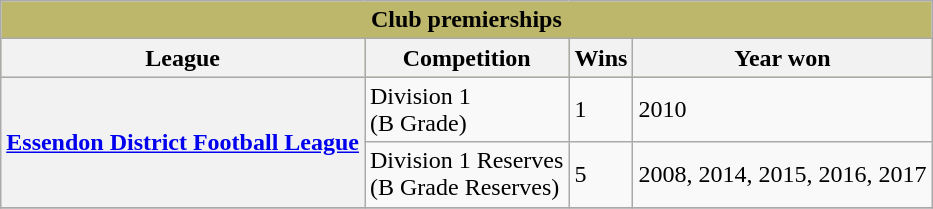<table class="wikitable">
<tr style="background:#bdb76b;">
<td colspan="4" style="text-align:center;"><strong>Club premierships</strong></td>
</tr>
<tr style="background:#bdb76b;">
<th>League</th>
<th>Competition</th>
<th>Wins</th>
<th>Year won</th>
</tr>
<tr>
<th rowspan="2"><a href='#'>Essendon District Football League</a></th>
<td>Division 1<br>(B Grade)</td>
<td>1</td>
<td>2010</td>
</tr>
<tr>
<td>Division 1 Reserves<br>(B Grade Reserves)</td>
<td>5</td>
<td>2008, 2014, 2015, 2016, 2017</td>
</tr>
<tr>
</tr>
</table>
